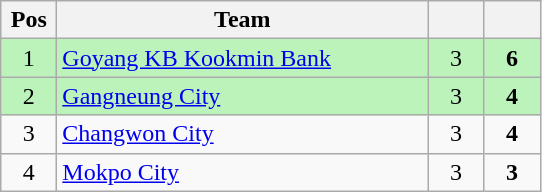<table class="wikitable" style="text-align:center;">
<tr>
<th width=30>Pos</th>
<th width=240>Team</th>
<th width=30></th>
<th width=30></th>
</tr>
<tr bgcolor=#bbf3bb>
<td>1</td>
<td align=left><a href='#'>Goyang KB Kookmin Bank</a></td>
<td>3</td>
<td><strong>6</strong></td>
</tr>
<tr bgcolor=#bbf3bb>
<td>2</td>
<td align=left><a href='#'>Gangneung City</a></td>
<td>3</td>
<td><strong>4</strong></td>
</tr>
<tr>
<td>3</td>
<td align=left><a href='#'>Changwon City</a></td>
<td>3</td>
<td><strong>4</strong></td>
</tr>
<tr>
<td>4</td>
<td align=left><a href='#'>Mokpo City</a></td>
<td>3</td>
<td><strong>3</strong></td>
</tr>
</table>
